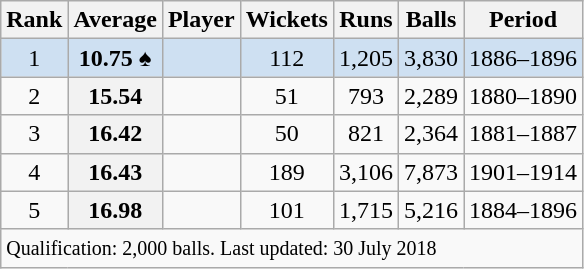<table class="wikitable plainrowheaders sortable">
<tr>
<th scope=col>Rank</th>
<th scope=col>Average</th>
<th scope=col>Player</th>
<th scope=col>Wickets</th>
<th scope=col>Runs</th>
<th scope=col>Balls</th>
<th scope=col>Period</th>
</tr>
<tr bgcolor=#cee0f2>
<td align=center>1</td>
<th scope=row style="background:#cee0f2; text-align:center;">10.75 ♠</th>
<td></td>
<td align=center>112</td>
<td align=center>1,205</td>
<td align=center>3,830</td>
<td>1886–1896</td>
</tr>
<tr>
<td align=center>2</td>
<th scope=row style=text-align:center;>15.54</th>
<td></td>
<td align=center>51</td>
<td align=center>793</td>
<td align=center>2,289</td>
<td>1880–1890</td>
</tr>
<tr>
<td align=center>3</td>
<th scope=row style=text-align:center;>16.42</th>
<td></td>
<td align=center>50</td>
<td align=center>821</td>
<td align=center>2,364</td>
<td>1881–1887</td>
</tr>
<tr>
<td align=center>4</td>
<th scope=row style=text-align:center;>16.43</th>
<td></td>
<td align=center>189</td>
<td align=center>3,106</td>
<td align=center>7,873</td>
<td>1901–1914</td>
</tr>
<tr>
<td align=center>5</td>
<th scope=row style=text-align:center;>16.98</th>
<td></td>
<td align=center>101</td>
<td align=center>1,715</td>
<td align=center>5,216</td>
<td>1884–1896</td>
</tr>
<tr class=sortbottom>
<td colspan=7><small>Qualification: 2,000 balls. Last updated: 30 July 2018</small></td>
</tr>
</table>
